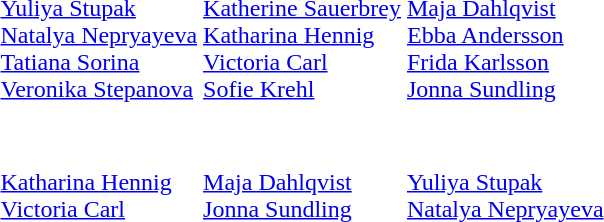<table>
<tr valign="top">
<td><br></td>
<td></td>
<td></td>
<td></td>
</tr>
<tr valign="top">
<td><br></td>
<td></td>
<td></td>
<td></td>
</tr>
<tr>
<td><br></td>
<td></td>
<td></td>
<td></td>
</tr>
<tr valign="top">
<td><br></td>
<td><br><a href='#'>Yuliya Stupak</a><br><a href='#'>Natalya Nepryayeva</a><br><a href='#'>Tatiana Sorina</a><br><a href='#'>Veronika Stepanova</a></td>
<td><br><a href='#'>Katherine Sauerbrey</a><br><a href='#'>Katharina Hennig</a><br><a href='#'>Victoria Carl</a><br><a href='#'>Sofie Krehl</a></td>
<td><br><a href='#'>Maja Dahlqvist</a><br><a href='#'>Ebba Andersson</a><br><a href='#'>Frida Karlsson</a><br><a href='#'>Jonna Sundling</a></td>
</tr>
<tr valign="top">
<td><br></td>
<td></td>
<td></td>
<td></td>
</tr>
<tr valign="top">
<td><br></td>
<td><br><a href='#'>Katharina Hennig</a><br><a href='#'>Victoria Carl</a></td>
<td><br><a href='#'>Maja Dahlqvist</a><br><a href='#'>Jonna Sundling</a></td>
<td><br><a href='#'>Yuliya Stupak</a><br><a href='#'>Natalya Nepryayeva</a></td>
</tr>
</table>
